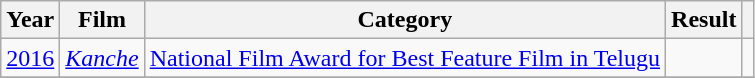<table class="wikitable sortable">
<tr>
<th>Year</th>
<th>Film</th>
<th>Category</th>
<th>Result</th>
<th class="unsortable"></th>
</tr>
<tr>
<td style="text-align:center;"><a href='#'>2016</a></td>
<td style="text-align:center;"><em><a href='#'>Kanche</a></em></td>
<td style="text-align:center;"><a href='#'>National Film Award for Best Feature Film in Telugu</a></td>
<td></td>
<td></td>
</tr>
<tr>
</tr>
</table>
